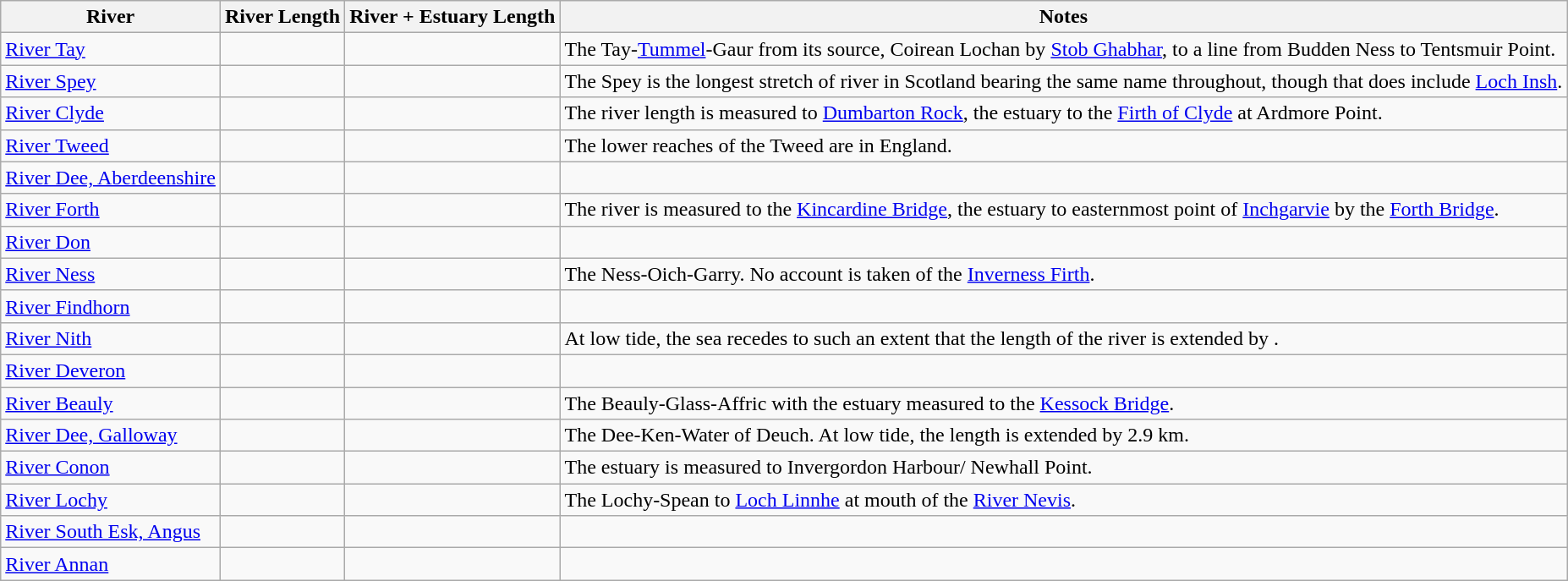<table class="wikitable sortable" style="border:0; text-align:left;">
<tr>
<th>River</th>
<th>River Length</th>
<th>River + Estuary Length</th>
<th>Notes</th>
</tr>
<tr>
<td><a href='#'>River Tay</a></td>
<td></td>
<td></td>
<td>The Tay-<a href='#'>Tummel</a>-Gaur from its source, Coirean Lochan by <a href='#'>Stob Ghabhar</a>, to a line from Budden Ness to Tentsmuir Point.</td>
</tr>
<tr>
<td><a href='#'>River Spey</a></td>
<td></td>
<td></td>
<td>The Spey is the longest stretch of river in Scotland bearing the same name throughout, though that does include <a href='#'>Loch Insh</a>.</td>
</tr>
<tr>
<td><a href='#'>River Clyde</a></td>
<td></td>
<td></td>
<td>The river length is measured to <a href='#'>Dumbarton Rock</a>, the estuary to the <a href='#'>Firth of Clyde</a> at Ardmore Point.</td>
</tr>
<tr>
<td><a href='#'>River Tweed</a></td>
<td></td>
<td></td>
<td>The lower reaches of the Tweed are in England.</td>
</tr>
<tr>
<td><a href='#'>River Dee, Aberdeenshire</a></td>
<td></td>
<td></td>
<td></td>
</tr>
<tr>
<td><a href='#'>River Forth</a></td>
<td></td>
<td></td>
<td>The river is measured to the <a href='#'>Kincardine Bridge</a>, the estuary to easternmost point of <a href='#'>Inchgarvie</a> by the <a href='#'>Forth Bridge</a>.</td>
</tr>
<tr>
<td><a href='#'>River Don</a></td>
<td></td>
<td></td>
<td></td>
</tr>
<tr>
<td><a href='#'>River Ness</a></td>
<td></td>
<td></td>
<td>The Ness-Oich-Garry. No account is taken of the <a href='#'>Inverness Firth</a>.</td>
</tr>
<tr>
<td><a href='#'>River Findhorn</a></td>
<td></td>
<td></td>
<td></td>
</tr>
<tr>
<td><a href='#'>River Nith</a></td>
<td></td>
<td></td>
<td>At low tide, the sea recedes to such an extent that the length of the river is extended by .</td>
</tr>
<tr>
<td><a href='#'>River Deveron</a></td>
<td></td>
<td></td>
<td></td>
</tr>
<tr>
<td><a href='#'>River Beauly</a></td>
<td></td>
<td></td>
<td>The Beauly-Glass-Affric with the estuary measured to the <a href='#'>Kessock Bridge</a>.</td>
</tr>
<tr>
<td><a href='#'>River Dee, Galloway</a></td>
<td></td>
<td></td>
<td>The Dee-Ken-Water of Deuch. At low tide, the length is extended by 2.9 km.</td>
</tr>
<tr>
<td><a href='#'>River Conon</a></td>
<td></td>
<td></td>
<td>The estuary is measured to Invergordon Harbour/ Newhall Point.</td>
</tr>
<tr>
<td><a href='#'>River Lochy</a></td>
<td></td>
<td></td>
<td>The Lochy-Spean to <a href='#'>Loch Linnhe</a> at mouth of the <a href='#'>River Nevis</a>.</td>
</tr>
<tr>
<td><a href='#'>River South Esk, Angus</a></td>
<td></td>
<td></td>
<td></td>
</tr>
<tr>
<td><a href='#'>River Annan</a></td>
<td></td>
<td></td>
<td></td>
</tr>
</table>
